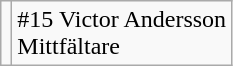<table class="wikitable">
<tr>
<td></td>
<td>#15 Victor Andersson<br>Mittfältare</td>
</tr>
</table>
